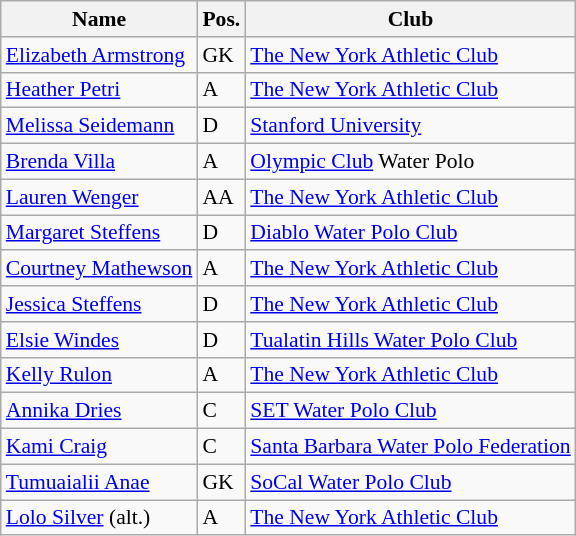<table class="wikitable sortable" style="font-size:90%">
<tr>
<th>Name</th>
<th>Pos.</th>
<th>Club</th>
</tr>
<tr>
<td><a href='#'>Elizabeth Armstrong</a></td>
<td>GK</td>
<td><a href='#'>The New York Athletic Club</a></td>
</tr>
<tr>
<td><a href='#'>Heather Petri</a></td>
<td>A</td>
<td><a href='#'>The New York Athletic Club</a></td>
</tr>
<tr>
<td><a href='#'>Melissa Seidemann</a></td>
<td>D</td>
<td><a href='#'>Stanford University</a></td>
</tr>
<tr>
<td><a href='#'>Brenda Villa</a></td>
<td>A</td>
<td><a href='#'>Olympic Club</a> Water Polo</td>
</tr>
<tr>
<td><a href='#'>Lauren Wenger</a></td>
<td>AA</td>
<td><a href='#'>The New York Athletic Club</a></td>
</tr>
<tr>
<td><a href='#'>Margaret Steffens</a></td>
<td>D</td>
<td><a href='#'>Diablo Water Polo Club</a></td>
</tr>
<tr>
<td><a href='#'>Courtney Mathewson</a></td>
<td>A</td>
<td><a href='#'>The New York Athletic Club</a></td>
</tr>
<tr>
<td><a href='#'>Jessica Steffens</a></td>
<td>D</td>
<td><a href='#'>The New York Athletic Club</a></td>
</tr>
<tr>
<td><a href='#'>Elsie Windes</a></td>
<td>D</td>
<td><a href='#'>Tualatin Hills Water Polo Club</a></td>
</tr>
<tr>
<td><a href='#'>Kelly Rulon</a></td>
<td>A</td>
<td><a href='#'>The New York Athletic Club</a></td>
</tr>
<tr>
<td><a href='#'>Annika Dries</a></td>
<td>C</td>
<td><a href='#'>SET Water Polo Club</a></td>
</tr>
<tr>
<td><a href='#'>Kami Craig</a></td>
<td>C</td>
<td><a href='#'>Santa Barbara Water Polo Federation</a></td>
</tr>
<tr>
<td><a href='#'>Tumuaialii Anae</a></td>
<td>GK</td>
<td><a href='#'>SoCal Water Polo Club</a></td>
</tr>
<tr>
<td><a href='#'>Lolo Silver</a> (alt.)</td>
<td>A</td>
<td><a href='#'>The New York Athletic Club</a></td>
</tr>
</table>
